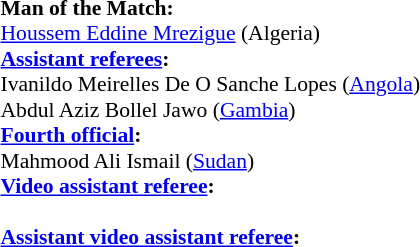<table style="width:100%; font-size:90%;">
<tr>
<td><br><strong>Man of the Match:</strong>
<br><a href='#'>Houssem Eddine Mrezigue</a> (Algeria)<br><strong><a href='#'>Assistant referees</a>:</strong>
<br>Ivanildo Meirelles De O Sanche Lopes (<a href='#'>Angola</a>)
<br>Abdul Aziz Bollel Jawo (<a href='#'>Gambia</a>)
<br><strong><a href='#'>Fourth official</a>:</strong>
<br>Mahmood Ali Ismail (<a href='#'>Sudan</a>)
<br><strong><a href='#'>Video assistant referee</a>:</strong>
<br>
<br><strong><a href='#'>Assistant video assistant referee</a>:</strong>
<br></td>
</tr>
</table>
